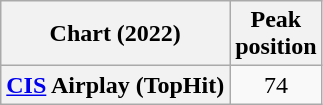<table class="wikitable plainrowheaders sortable" style="text-align:center">
<tr>
<th scope="col">Chart (2022)</th>
<th scope="col">Peak<br>position</th>
</tr>
<tr>
<th scope="row"><a href='#'>CIS</a> Airplay (TopHit)</th>
<td>74</td>
</tr>
</table>
